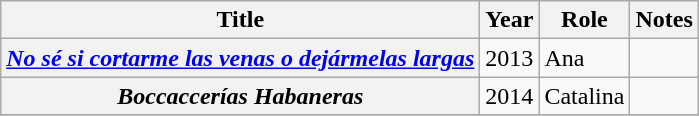<table class="wikitable plainrowheaders sortable">
<tr>
<th scope="col">Title</th>
<th scope="col">Year</th>
<th scope="col">Role</th>
<th scope="col" class="unsortable">Notes</th>
</tr>
<tr>
<th scope=row><em><a href='#'>No sé si cortarme las venas o dejármelas largas</a></em></th>
<td>2013</td>
<td>Ana</td>
<td></td>
</tr>
<tr>
<th scope=row><em>Boccaccerías Habaneras</em></th>
<td>2014</td>
<td>Catalina</td>
<td></td>
</tr>
<tr>
</tr>
</table>
